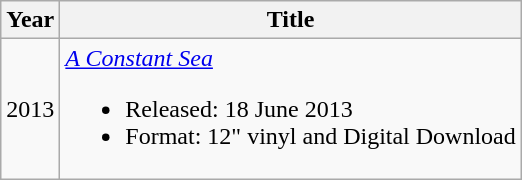<table class="wikitable">
<tr>
<th>Year</th>
<th>Title</th>
</tr>
<tr>
<td>2013</td>
<td><em><a href='#'>A Constant Sea</a></em><br><ul><li>Released: 18 June 2013</li><li>Format: 12" vinyl and Digital Download</li></ul></td>
</tr>
</table>
